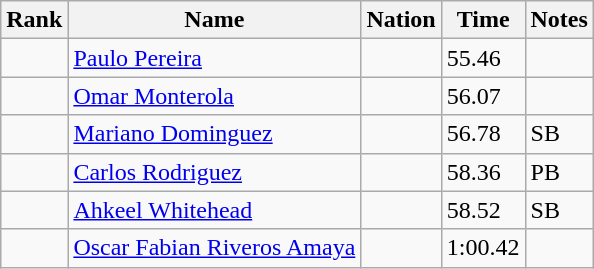<table class="wikitable sortable">
<tr>
<th>Rank</th>
<th>Name</th>
<th>Nation</th>
<th>Time</th>
<th>Notes</th>
</tr>
<tr>
<td></td>
<td><a href='#'>Paulo Pereira</a></td>
<td></td>
<td>55.46</td>
<td></td>
</tr>
<tr>
<td></td>
<td><a href='#'>Omar Monterola</a></td>
<td></td>
<td>56.07</td>
<td></td>
</tr>
<tr>
<td></td>
<td><a href='#'>Mariano Dominguez</a></td>
<td></td>
<td>56.78</td>
<td>SB</td>
</tr>
<tr>
<td></td>
<td><a href='#'>Carlos Rodriguez</a></td>
<td></td>
<td>58.36</td>
<td>PB</td>
</tr>
<tr>
<td></td>
<td><a href='#'>Ahkeel Whitehead</a></td>
<td></td>
<td>58.52</td>
<td>SB</td>
</tr>
<tr>
<td></td>
<td><a href='#'>Oscar Fabian Riveros Amaya</a></td>
<td></td>
<td>1:00.42</td>
<td></td>
</tr>
</table>
